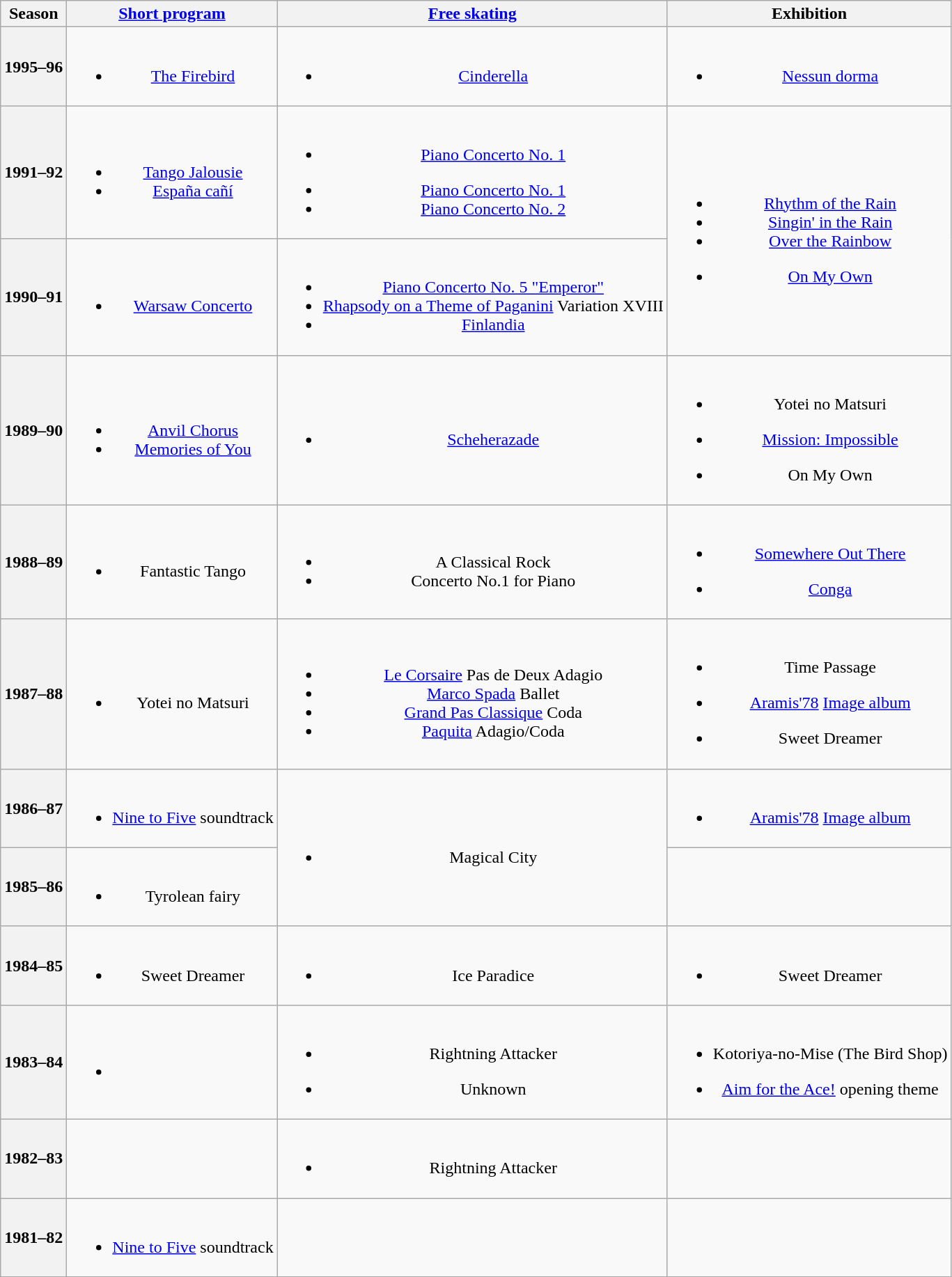<table class="wikitable" style="text-align:center">
<tr>
<th>Season</th>
<th><a href='#'>Short program</a></th>
<th><a href='#'>Free skating</a></th>
<th>Exhibition</th>
</tr>
<tr>
<th>1995–96</th>
<td><br><ul><li><a href='#'>The Firebird</a> <br> </li></ul></td>
<td><br><ul><li><a href='#'>Cinderella</a> <br> </li></ul></td>
<td><br><ul><li><a href='#'>Nessun dorma</a> <br> </li></ul></td>
</tr>
<tr>
<th>1991–92</th>
<td><br><ul><li><a href='#'>Tango Jalousie</a> <br> </li><li><a href='#'>España cañí</a> <br> </li></ul></td>
<td><br><ul><li><a href='#'>Piano Concerto No. 1</a> <br> </li></ul><ul><li><a href='#'>Piano Concerto No. 1</a></li><li><a href='#'>Piano Concerto No. 2</a> <br> </li></ul></td>
<td rowspan=2><br><ul><li><a href='#'>Rhythm of the Rain</a> <br> </li><li><a href='#'>Singin' in the Rain</a> <br> </li><li><a href='#'>Over the Rainbow</a> <br> </li></ul><ul><li><a href='#'>On My Own</a> <br> </li></ul></td>
</tr>
<tr>
<th>1990–91</th>
<td><br><ul><li><a href='#'>Warsaw Concerto</a> <br> </li></ul></td>
<td><br><ul><li><a href='#'>Piano Concerto No. 5 "Emperor"</a> <br> </li><li><a href='#'>Rhapsody on a Theme of Paganini</a> Variation XVIII <br> </li><li><a href='#'>Finlandia</a> <br> </li></ul></td>
</tr>
<tr>
<th>1989–90</th>
<td><br><ul><li><a href='#'>Anvil Chorus</a> <br> </li><li><a href='#'>Memories of You</a> <br> </li></ul></td>
<td><br><ul><li><a href='#'>Scheherazade</a> <br> </li></ul></td>
<td><br><ul><li>Yotei no Matsuri <br> </li></ul><ul><li><a href='#'>Mission: Impossible</a> <br> </li></ul><ul><li>On My Own <br> </li></ul></td>
</tr>
<tr>
<th>1988–89</th>
<td><br><ul><li>Fantastic Tango <br> </li></ul></td>
<td><br><ul><li>A Classical Rock <br> </li><li>Concerto No.1 for Piano <br> </li></ul></td>
<td><br><ul><li><a href='#'>Somewhere Out There</a> <br> </li></ul><ul><li><a href='#'>Conga</a> <br> </li></ul></td>
</tr>
<tr>
<th>1987–88</th>
<td><br><ul><li>Yotei no Matsuri <br> </li></ul></td>
<td><br><ul><li><a href='#'>Le Corsaire</a> Pas de Deux Adagio <br> </li><li><a href='#'>Marco Spada</a> Ballet <br> </li><li><a href='#'>Grand Pas Classique</a> Coda <br> </li><li><a href='#'>Paquita</a> Adagio/Coda <br> </li></ul></td>
<td><br><ul><li>Time Passage <br> </li></ul><ul><li><a href='#'>Aramis'78</a> <a href='#'>Image album</a> <br> </li></ul><ul><li>Sweet Dreamer <br> </li></ul></td>
</tr>
<tr>
<th>1986–87</th>
<td><br><ul><li><a href='#'>Nine to Five</a> soundtrack <br> </li></ul></td>
<td rowspan=2><br><ul><li>Magical City <br> </li></ul></td>
<td><br><ul><li><a href='#'>Aramis'78</a> <a href='#'>Image album</a> <br> </li></ul></td>
</tr>
<tr>
<th>1985–86</th>
<td><br><ul><li>Tyrolean fairy <br> </li></ul></td>
<td></td>
</tr>
<tr>
<th>1984–85</th>
<td><br><ul><li>Sweet Dreamer <br> </li></ul></td>
<td><br><ul><li>Ice Paradice <br> </li></ul></td>
<td><br><ul><li>Sweet Dreamer <br> </li></ul></td>
</tr>
<tr>
<th>1983–84</th>
<td><br><ul><li></li></ul></td>
<td><br><ul><li>Rightning Attacker <br> </li></ul><ul><li>Unknown</li></ul></td>
<td><br><ul><li>Kotoriya-no-Mise (The Bird Shop)</li></ul><ul><li><a href='#'>Aim for the Ace!</a> opening theme <br> </li></ul></td>
</tr>
<tr>
<th>1982–83</th>
<td></td>
<td><br><ul><li>Rightning Attacker <br> </li></ul></td>
<td></td>
</tr>
<tr>
<th>1981–82</th>
<td><br><ul><li><a href='#'>Nine to Five</a> soundtrack <br> </li></ul></td>
<td></td>
<td></td>
</tr>
</table>
